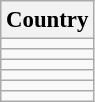<table class="wikitable" style="font-size:95%;">
<tr>
<th>Country</th>
</tr>
<tr>
<td></td>
</tr>
<tr>
<td></td>
</tr>
<tr>
<td></td>
</tr>
<tr>
<td></td>
</tr>
<tr>
<td></td>
</tr>
<tr>
<td></td>
</tr>
</table>
